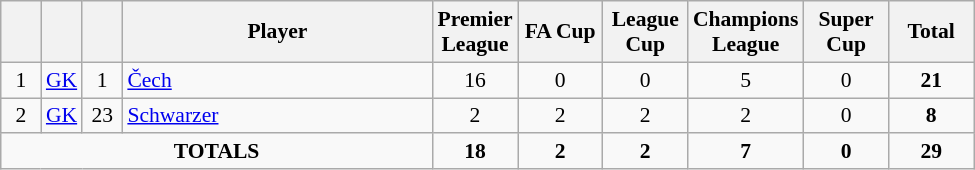<table class="wikitable" style="font-size: 90%; text-align: center">
<tr>
<th width=20></th>
<th width=20></th>
<th width=20></th>
<th width=200>Player</th>
<th width=50>Premier League</th>
<th width=50>FA Cup</th>
<th width=50>League Cup</th>
<th width=50>Champions League</th>
<th width=50>Super Cup</th>
<th width=50>Total</th>
</tr>
<tr>
<td>1</td>
<td><a href='#'>GK</a></td>
<td>1</td>
<td align=left> <a href='#'>Čech</a></td>
<td>16</td>
<td>0</td>
<td>0</td>
<td>5</td>
<td>0</td>
<td><strong>21</strong></td>
</tr>
<tr>
<td>2</td>
<td><a href='#'>GK</a></td>
<td>23</td>
<td align=left> <a href='#'>Schwarzer</a></td>
<td>2</td>
<td>2</td>
<td>2</td>
<td>2</td>
<td>0</td>
<td><strong>8</strong></td>
</tr>
<tr>
<td colspan="4"><strong>TOTALS</strong></td>
<td><strong>18</strong></td>
<td><strong>2</strong></td>
<td><strong>2</strong></td>
<td><strong>7</strong></td>
<td><strong>0</strong></td>
<td><strong>29</strong></td>
</tr>
</table>
